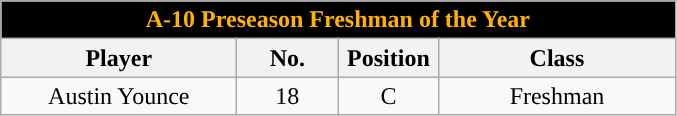<table class="wikitable" style="text-align:center">
<tr>
<td colspan="5" style= "background: #000000; color:#FFB300"><strong>A-10 Preseason Freshman of the Year</strong></td>
</tr>
<tr>
<th style="width:150px; ">Player</th>
<th style="width:60px; ">No.</th>
<th style="width:60px; ">Position</th>
<th style="width:150px; ">Class</th>
</tr>
<tr>
<td>Austin Younce</td>
<td>18</td>
<td>C</td>
<td>Freshman</td>
</tr>
</table>
